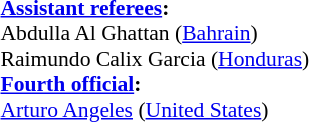<table width=100% style="font-size: 90%">
<tr>
<td><br><strong><a href='#'>Assistant referees</a>:</strong>
<br>Abdulla Al Ghattan (<a href='#'>Bahrain</a>)
<br>Raimundo Calix Garcia (<a href='#'>Honduras</a>)
<br><strong><a href='#'>Fourth official</a>:</strong>
<br><a href='#'>Arturo Angeles</a> (<a href='#'>United States</a>)</td>
</tr>
</table>
